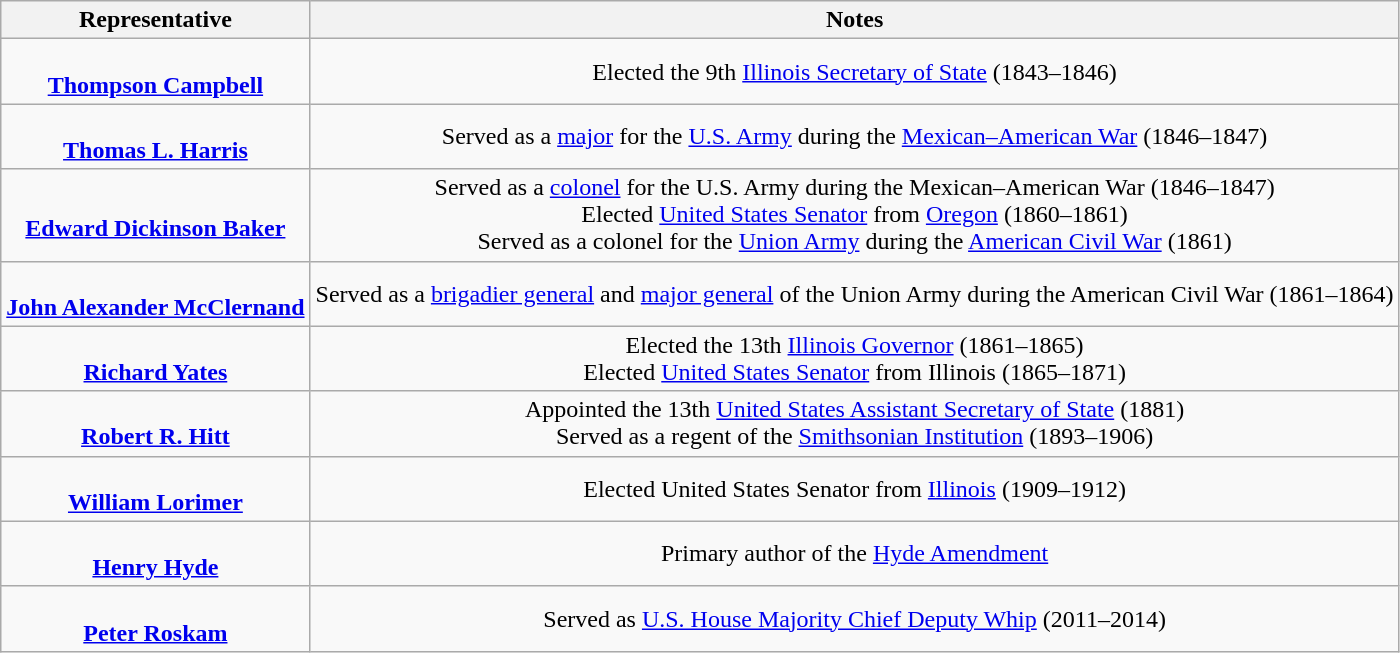<table class="wikitable" style="text-align:center">
<tr>
<th>Representative</th>
<th>Notes</th>
</tr>
<tr>
<td><br><strong><a href='#'>Thompson Campbell</a></strong></td>
<td>Elected the 9th <a href='#'>Illinois Secretary of State</a> (1843–1846)</td>
</tr>
<tr>
<td><br><strong><a href='#'>Thomas L. Harris</a></strong></td>
<td>Served as a <a href='#'>major</a> for the <a href='#'>U.S. Army</a> during the <a href='#'>Mexican–American War</a> (1846–1847)</td>
</tr>
<tr>
<td><br><strong><a href='#'>Edward Dickinson Baker</a></strong></td>
<td>Served as a <a href='#'>colonel</a> for the U.S. Army during the Mexican–American War (1846–1847)<br>Elected <a href='#'>United States Senator</a> from <a href='#'>Oregon</a> (1860–1861)<br>Served as a colonel for the <a href='#'>Union Army</a> during the <a href='#'>American Civil War</a> (1861)</td>
</tr>
<tr>
<td><br><strong><a href='#'>John Alexander McClernand</a></strong></td>
<td>Served as a <a href='#'>brigadier general</a> and <a href='#'>major general</a> of the Union Army during the American Civil War (1861–1864)</td>
</tr>
<tr>
<td><br><strong><a href='#'>Richard Yates</a></strong></td>
<td>Elected the 13th <a href='#'>Illinois Governor</a> (1861–1865)<br>Elected <a href='#'>United States Senator</a> from Illinois (1865–1871)</td>
</tr>
<tr>
<td><br><strong><a href='#'>Robert R. Hitt</a></strong></td>
<td>Appointed the 13th <a href='#'>United States Assistant Secretary of State</a> (1881)<br>Served as a regent of the <a href='#'>Smithsonian Institution</a> (1893–1906)</td>
</tr>
<tr>
<td><br><strong><a href='#'>William Lorimer</a></strong></td>
<td>Elected United States Senator from <a href='#'>Illinois</a> (1909–1912)</td>
</tr>
<tr>
<td><br><strong><a href='#'>Henry Hyde</a></strong></td>
<td>Primary author of the <a href='#'>Hyde Amendment</a></td>
</tr>
<tr>
<td><br><strong><a href='#'>Peter Roskam</a></strong></td>
<td>Served as <a href='#'>U.S. House Majority Chief Deputy Whip</a> (2011–2014)</td>
</tr>
</table>
